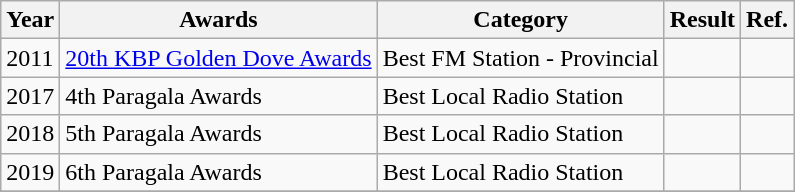<table class="wikitable">
<tr>
<th>Year</th>
<th>Awards</th>
<th>Category</th>
<th>Result</th>
<th>Ref.</th>
</tr>
<tr>
<td>2011</td>
<td><a href='#'>20th KBP Golden Dove Awards</a></td>
<td>Best FM Station - Provincial</td>
<td></td>
<td></td>
</tr>
<tr>
<td>2017</td>
<td>4th Paragala Awards</td>
<td>Best Local Radio Station</td>
<td></td>
<td></td>
</tr>
<tr>
<td>2018</td>
<td>5th Paragala Awards</td>
<td>Best Local Radio Station</td>
<td></td>
<td></td>
</tr>
<tr>
<td>2019</td>
<td>6th Paragala Awards</td>
<td>Best Local Radio Station</td>
<td></td>
<td></td>
</tr>
<tr>
</tr>
</table>
